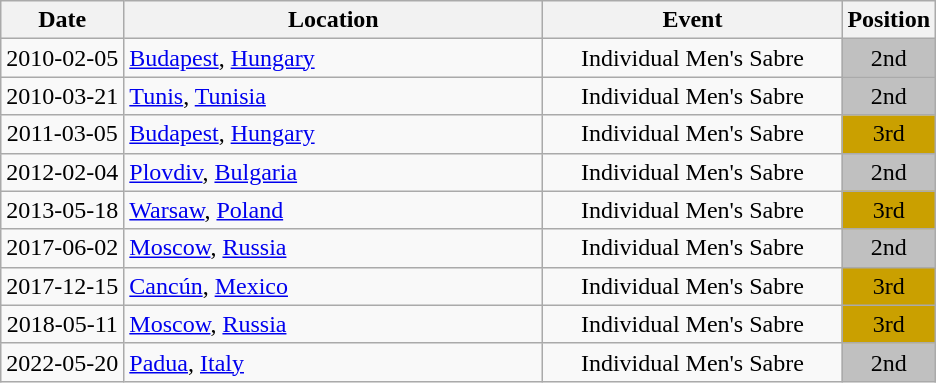<table class="wikitable" style="text-align:center;">
<tr>
<th>Date</th>
<th style="width:17em">Location</th>
<th style="width:12em">Event</th>
<th>Position</th>
</tr>
<tr>
<td>2010-02-05</td>
<td rowspan="1" align="left"> <a href='#'>Budapest</a>, <a href='#'>Hungary</a></td>
<td>Individual Men's Sabre</td>
<td bgcolor="silver">2nd</td>
</tr>
<tr>
<td rowspan="1">2010-03-21</td>
<td rowspan="1" align="left"> <a href='#'>Tunis</a>, <a href='#'>Tunisia</a></td>
<td>Individual Men's Sabre</td>
<td bgcolor="silver">2nd</td>
</tr>
<tr>
<td>2011-03-05</td>
<td rowspan="1" align="left"> <a href='#'>Budapest</a>, <a href='#'>Hungary</a></td>
<td>Individual Men's Sabre</td>
<td bgcolor="caramel">3rd</td>
</tr>
<tr>
<td>2012-02-04</td>
<td rowspan="1" align="left"> <a href='#'>Plovdiv</a>, <a href='#'>Bulgaria</a></td>
<td>Individual Men's Sabre</td>
<td bgcolor="silver">2nd</td>
</tr>
<tr>
<td>2013-05-18</td>
<td rowspan="1" align="left"> <a href='#'>Warsaw</a>, <a href='#'>Poland</a></td>
<td>Individual Men's Sabre</td>
<td bgcolor="caramel">3rd</td>
</tr>
<tr>
<td>2017-06-02</td>
<td rowspan="1" align="left"> <a href='#'>Moscow</a>, <a href='#'>Russia</a></td>
<td>Individual Men's Sabre</td>
<td bgcolor="silver">2nd</td>
</tr>
<tr>
<td>2017-12-15</td>
<td rowspan="1" align="left"> <a href='#'>Cancún</a>, <a href='#'>Mexico</a></td>
<td>Individual Men's Sabre</td>
<td bgcolor="caramel">3rd</td>
</tr>
<tr>
<td>2018-05-11</td>
<td rowspan="1" align="left"> <a href='#'>Moscow</a>, <a href='#'>Russia</a></td>
<td>Individual Men's Sabre</td>
<td bgcolor="caramel">3rd</td>
</tr>
<tr>
<td>2022-05-20</td>
<td rowspan="1" align="left"> <a href='#'>Padua</a>, <a href='#'>Italy</a></td>
<td>Individual Men's Sabre</td>
<td bgcolor="silver">2nd</td>
</tr>
</table>
